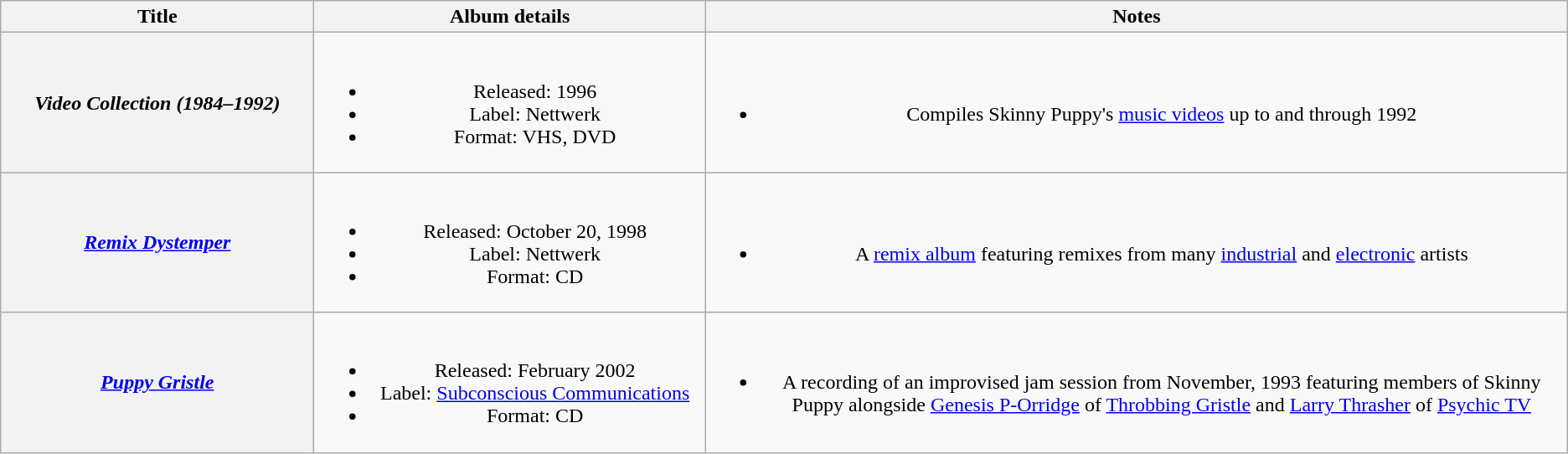<table class="wikitable plainrowheaders" style="text-align:center;">
<tr>
<th scope="col" width="20%">Title</th>
<th scope="col" width="25%">Album details</th>
<th scope="col" width="55%">Notes</th>
</tr>
<tr>
<th scope="row"><em>Video Collection (1984–1992)</em></th>
<td><br><ul><li>Released: 1996</li><li>Label: Nettwerk</li><li>Format: VHS, DVD</li></ul></td>
<td><br><ul><li>Compiles Skinny Puppy's <a href='#'>music videos</a> up to and through 1992</li></ul></td>
</tr>
<tr>
<th scope="row"><em><a href='#'>Remix Dystemper</a></em></th>
<td><br><ul><li>Released: October 20, 1998</li><li>Label: Nettwerk</li><li>Format: CD</li></ul></td>
<td><br><ul><li>A <a href='#'>remix album</a> featuring remixes from many <a href='#'>industrial</a> and <a href='#'>electronic</a> artists</li></ul></td>
</tr>
<tr>
<th scope="row"><em><a href='#'>Puppy Gristle</a></em></th>
<td><br><ul><li>Released: February 2002</li><li>Label: <a href='#'>Subconscious Communications</a></li><li>Format: CD</li></ul></td>
<td><br><ul><li>A recording of an improvised jam session from November, 1993 featuring members of Skinny Puppy alongside <a href='#'>Genesis P-Orridge</a> of <a href='#'>Throbbing Gristle</a> and <a href='#'>Larry Thrasher</a> of <a href='#'>Psychic TV</a></li></ul></td>
</tr>
</table>
